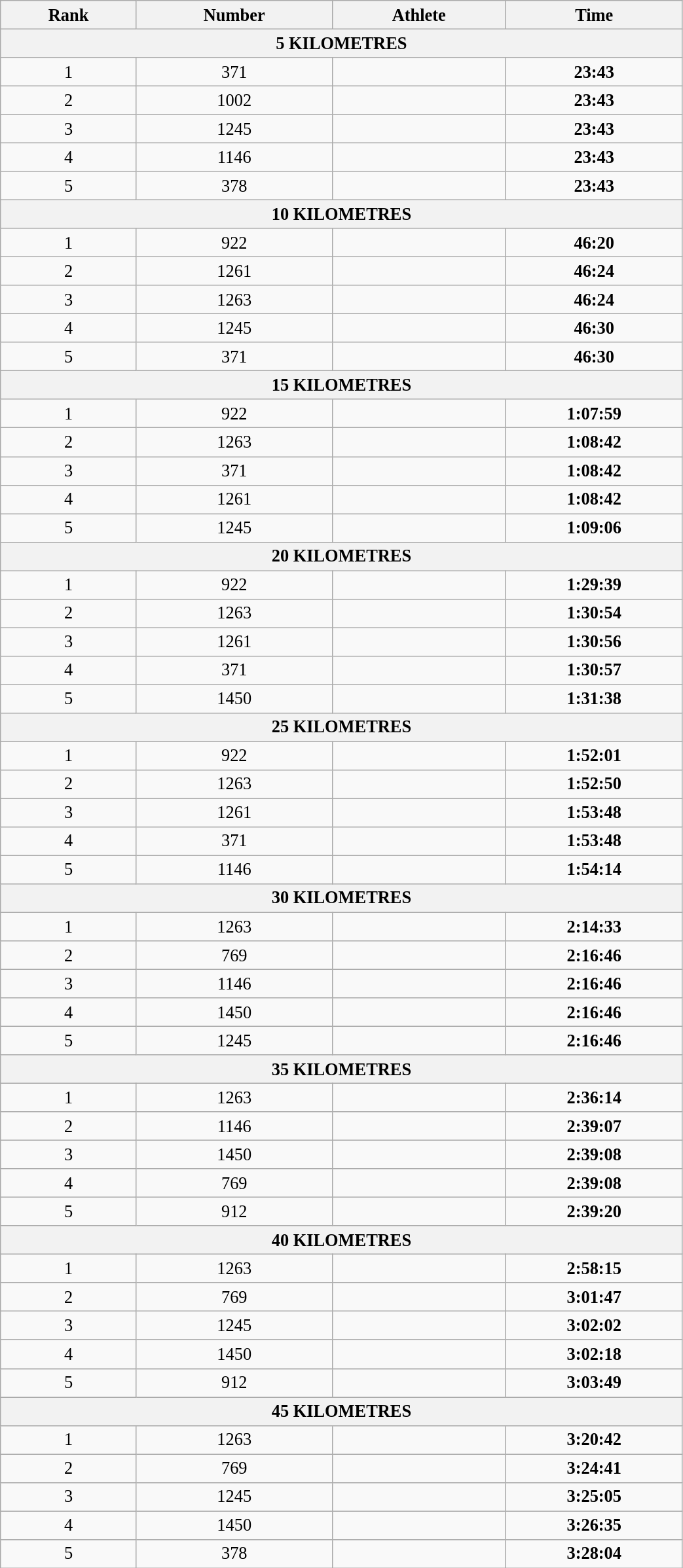<table class="wikitable" style=" text-align:center; font-size:110%;" width="55%">
<tr>
<th>Rank</th>
<th>Number</th>
<th>Athlete</th>
<th>Time</th>
</tr>
<tr>
<th colspan="4">5 KILOMETRES</th>
</tr>
<tr>
<td>1</td>
<td>371</td>
<td align=left></td>
<td><strong>23:43</strong></td>
</tr>
<tr>
<td>2</td>
<td>1002</td>
<td align=left></td>
<td><strong>23:43</strong></td>
</tr>
<tr>
<td>3</td>
<td>1245</td>
<td align=left></td>
<td><strong>23:43</strong></td>
</tr>
<tr>
<td>4</td>
<td>1146</td>
<td align=left></td>
<td><strong>23:43</strong></td>
</tr>
<tr>
<td>5</td>
<td>378</td>
<td align=left></td>
<td><strong>23:43</strong></td>
</tr>
<tr>
<th colspan="4">10 KILOMETRES</th>
</tr>
<tr>
<td>1</td>
<td>922</td>
<td align=left></td>
<td><strong>46:20</strong></td>
</tr>
<tr>
<td>2</td>
<td>1261</td>
<td align=left></td>
<td><strong>46:24</strong></td>
</tr>
<tr>
<td>3</td>
<td>1263</td>
<td align=left></td>
<td><strong>46:24</strong></td>
</tr>
<tr>
<td>4</td>
<td>1245</td>
<td align=left></td>
<td><strong>46:30</strong></td>
</tr>
<tr>
<td>5</td>
<td>371</td>
<td align=left></td>
<td><strong>46:30</strong></td>
</tr>
<tr>
<th colspan="4">15 KILOMETRES</th>
</tr>
<tr>
<td>1</td>
<td>922</td>
<td align=left></td>
<td><strong>1:07:59</strong></td>
</tr>
<tr>
<td>2</td>
<td>1263</td>
<td align=left></td>
<td><strong>1:08:42</strong></td>
</tr>
<tr>
<td>3</td>
<td>371</td>
<td align=left></td>
<td><strong>1:08:42</strong></td>
</tr>
<tr>
<td>4</td>
<td>1261</td>
<td align=left></td>
<td><strong>1:08:42</strong></td>
</tr>
<tr>
<td>5</td>
<td>1245</td>
<td align=left></td>
<td><strong>1:09:06</strong></td>
</tr>
<tr>
<th colspan="4">20 KILOMETRES</th>
</tr>
<tr>
<td>1</td>
<td>922</td>
<td align=left></td>
<td><strong>1:29:39</strong></td>
</tr>
<tr>
<td>2</td>
<td>1263</td>
<td align=left></td>
<td><strong>1:30:54</strong></td>
</tr>
<tr>
<td>3</td>
<td>1261</td>
<td align=left></td>
<td><strong>1:30:56</strong></td>
</tr>
<tr>
<td>4</td>
<td>371</td>
<td align=left></td>
<td><strong>1:30:57</strong></td>
</tr>
<tr>
<td>5</td>
<td>1450</td>
<td align=left></td>
<td><strong>1:31:38</strong></td>
</tr>
<tr>
<th colspan="4">25 KILOMETRES</th>
</tr>
<tr>
<td>1</td>
<td>922</td>
<td align=left></td>
<td><strong>1:52:01</strong></td>
</tr>
<tr>
<td>2</td>
<td>1263</td>
<td align=left></td>
<td><strong>1:52:50</strong></td>
</tr>
<tr>
<td>3</td>
<td>1261</td>
<td align=left></td>
<td><strong>1:53:48</strong></td>
</tr>
<tr>
<td>4</td>
<td>371</td>
<td align=left></td>
<td><strong>1:53:48</strong></td>
</tr>
<tr>
<td>5</td>
<td>1146</td>
<td align=left></td>
<td><strong>1:54:14</strong></td>
</tr>
<tr>
<th colspan="4">30 KILOMETRES</th>
</tr>
<tr>
<td>1</td>
<td>1263</td>
<td align=left></td>
<td><strong>2:14:33</strong></td>
</tr>
<tr>
<td>2</td>
<td>769</td>
<td align=left></td>
<td><strong>2:16:46</strong></td>
</tr>
<tr>
<td>3</td>
<td>1146</td>
<td align=left></td>
<td><strong>2:16:46</strong></td>
</tr>
<tr>
<td>4</td>
<td>1450</td>
<td align=left></td>
<td><strong>2:16:46</strong></td>
</tr>
<tr>
<td>5</td>
<td>1245</td>
<td align=left></td>
<td><strong>2:16:46</strong></td>
</tr>
<tr>
<th colspan="4">35 KILOMETRES</th>
</tr>
<tr>
<td>1</td>
<td>1263</td>
<td align=left></td>
<td><strong>2:36:14</strong></td>
</tr>
<tr>
<td>2</td>
<td>1146</td>
<td align=left></td>
<td><strong>2:39:07</strong></td>
</tr>
<tr>
<td>3</td>
<td>1450</td>
<td align=left></td>
<td><strong>2:39:08</strong></td>
</tr>
<tr>
<td>4</td>
<td>769</td>
<td align=left></td>
<td><strong>2:39:08</strong></td>
</tr>
<tr>
<td>5</td>
<td>912</td>
<td align=left></td>
<td><strong>2:39:20</strong></td>
</tr>
<tr>
<th colspan="4">40 KILOMETRES</th>
</tr>
<tr>
<td>1</td>
<td>1263</td>
<td align=left></td>
<td><strong>2:58:15</strong></td>
</tr>
<tr>
<td>2</td>
<td>769</td>
<td align=left></td>
<td><strong>3:01:47</strong></td>
</tr>
<tr>
<td>3</td>
<td>1245</td>
<td align=left></td>
<td><strong>3:02:02</strong></td>
</tr>
<tr>
<td>4</td>
<td>1450</td>
<td align=left></td>
<td><strong>3:02:18</strong></td>
</tr>
<tr>
<td>5</td>
<td>912</td>
<td align=left></td>
<td><strong>3:03:49</strong></td>
</tr>
<tr>
<th colspan="4">45 KILOMETRES</th>
</tr>
<tr>
<td>1</td>
<td>1263</td>
<td align=left></td>
<td><strong>3:20:42</strong></td>
</tr>
<tr>
<td>2</td>
<td>769</td>
<td align=left></td>
<td><strong>3:24:41</strong></td>
</tr>
<tr>
<td>3</td>
<td>1245</td>
<td align=left></td>
<td><strong>3:25:05</strong></td>
</tr>
<tr>
<td>4</td>
<td>1450</td>
<td align=left></td>
<td><strong>3:26:35</strong></td>
</tr>
<tr>
<td>5</td>
<td>378</td>
<td align=left></td>
<td><strong>3:28:04</strong></td>
</tr>
</table>
